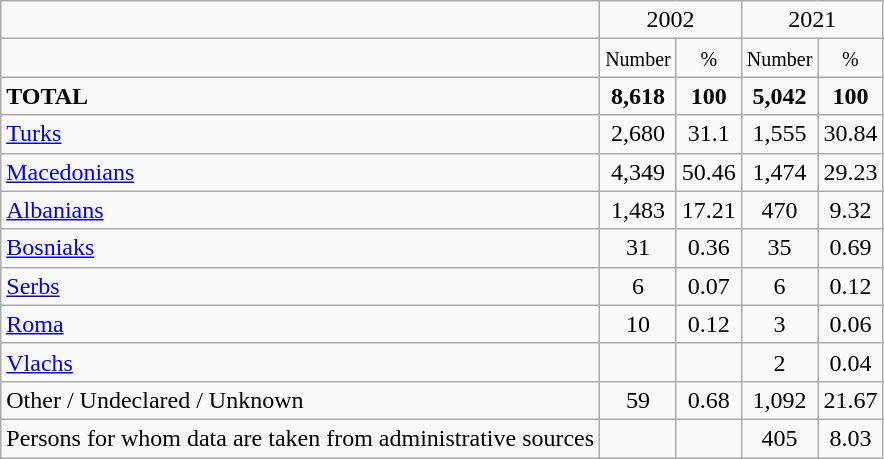<table class="wikitable">
<tr>
<td></td>
<td colspan="2" align="center">2002</td>
<td colspan="2" align="center">2021</td>
</tr>
<tr>
<td></td>
<td align="center"><small>Number</small></td>
<td align="center"><small>%</small></td>
<td align="center"><small>Number</small></td>
<td align="center"><small>%</small></td>
</tr>
<tr>
<td><strong>TOTAL</strong></td>
<td align="center"><strong>8,618</strong></td>
<td align="center"><strong>100</strong></td>
<td align="center"><strong>5,042</strong></td>
<td align="center"><strong>100</strong></td>
</tr>
<tr>
<td><a href='#'>Turks</a></td>
<td align="center">2,680</td>
<td align="center">31.1</td>
<td align="center">1,555</td>
<td align="center">30.84</td>
</tr>
<tr>
<td><a href='#'>Macedonians</a></td>
<td align="center">4,349</td>
<td align="center">50.46</td>
<td align="center">1,474</td>
<td align="center">29.23</td>
</tr>
<tr>
<td><a href='#'>Albanians</a></td>
<td align="center">1,483</td>
<td align="center">17.21</td>
<td align="center">470</td>
<td align="center">9.32</td>
</tr>
<tr>
<td><a href='#'>Bosniaks</a></td>
<td align="center">31</td>
<td align="center">0.36</td>
<td align="center">35</td>
<td align="center">0.69</td>
</tr>
<tr>
<td><a href='#'>Serbs</a></td>
<td align="center">6</td>
<td align="center">0.07</td>
<td align="center">6</td>
<td align="center">0.12</td>
</tr>
<tr>
<td><a href='#'>Roma</a></td>
<td align="center">10</td>
<td align="center">0.12</td>
<td align="center">3</td>
<td align="center">0.06</td>
</tr>
<tr>
<td><a href='#'>Vlachs</a></td>
<td align="center"></td>
<td align="center"></td>
<td align="center">2</td>
<td align="center">0.04</td>
</tr>
<tr>
<td>Other / Undeclared / Unknown</td>
<td align="center">59</td>
<td align="center">0.68</td>
<td align="center">1,092</td>
<td align="center">21.67</td>
</tr>
<tr>
<td>Persons for whom data are taken from administrative sources</td>
<td align="center"></td>
<td align="center"></td>
<td align="center">405</td>
<td align="center">8.03</td>
</tr>
</table>
